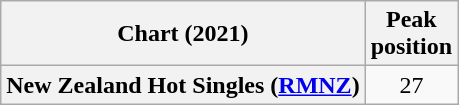<table class="wikitable plainrowheaders" style="text-align:center">
<tr>
<th scope="col">Chart (2021)</th>
<th scope="col">Peak<br>position</th>
</tr>
<tr>
<th scope="row">New Zealand Hot Singles (<a href='#'>RMNZ</a>)</th>
<td>27</td>
</tr>
</table>
